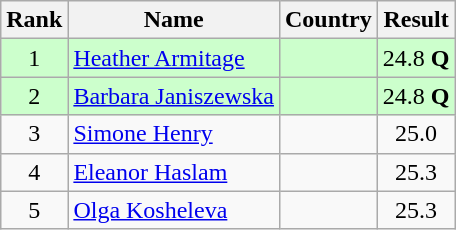<table class="wikitable" style="text-align:center">
<tr>
<th>Rank</th>
<th>Name</th>
<th>Country</th>
<th>Result</th>
</tr>
<tr bgcolor=ccffcc>
<td>1</td>
<td align="left"><a href='#'>Heather Armitage</a></td>
<td align="left"></td>
<td>24.8 <strong>Q</strong></td>
</tr>
<tr bgcolor=ccffcc>
<td>2</td>
<td align="left"><a href='#'>Barbara Janiszewska</a></td>
<td align="left"></td>
<td>24.8 <strong>Q</strong></td>
</tr>
<tr>
<td>3</td>
<td align="left"><a href='#'>Simone Henry</a></td>
<td align="left"></td>
<td>25.0</td>
</tr>
<tr>
<td>4</td>
<td align="left"><a href='#'>Eleanor Haslam</a></td>
<td align="left"></td>
<td>25.3</td>
</tr>
<tr>
<td>5</td>
<td align="left"><a href='#'>Olga Kosheleva</a></td>
<td align="left"></td>
<td>25.3</td>
</tr>
</table>
